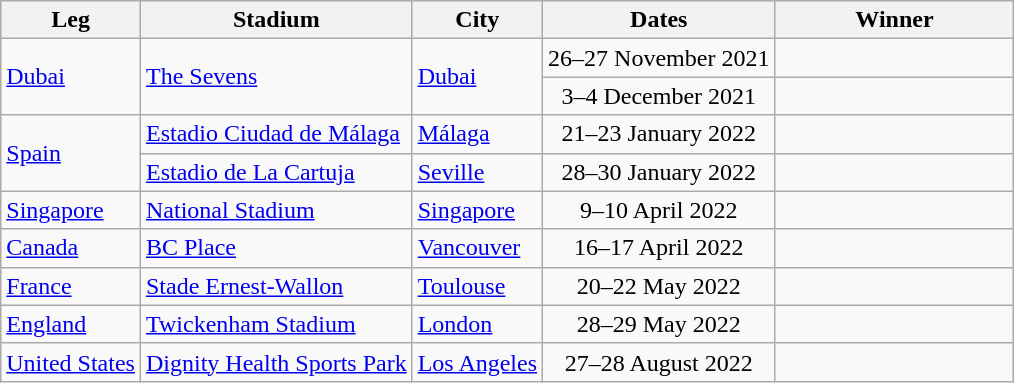<table class="wikitable sortable"  text-align:left;">
<tr bgcolor="#efefef">
<th>Leg</th>
<th>Stadium</th>
<th>City</th>
<th>Dates</th>
<th style="width:9.5em;">Winner</th>
</tr>
<tr>
<td rowspan=2><a href='#'>Dubai</a></td>
<td rowspan=2><a href='#'>The Sevens</a></td>
<td rowspan=2><a href='#'>Dubai</a></td>
<td align=center>26–27 November 2021</td>
<td></td>
</tr>
<tr>
<td align=center>3–4 December 2021</td>
<td></td>
</tr>
<tr>
<td rowspan=2><a href='#'>Spain</a></td>
<td><a href='#'>Estadio Ciudad de Málaga</a></td>
<td><a href='#'>Málaga</a></td>
<td align=center>21–23 January 2022</td>
<td></td>
</tr>
<tr>
<td><a href='#'>Estadio de La Cartuja</a></td>
<td><a href='#'>Seville</a></td>
<td align=center>28–30 January 2022</td>
<td></td>
</tr>
<tr>
<td><a href='#'>Singapore</a></td>
<td><a href='#'>National Stadium</a></td>
<td><a href='#'>Singapore</a></td>
<td align=center>9–10 April 2022</td>
<td></td>
</tr>
<tr>
<td><a href='#'>Canada</a></td>
<td><a href='#'>BC Place</a></td>
<td><a href='#'>Vancouver</a></td>
<td align=center>16–17 April 2022</td>
<td></td>
</tr>
<tr>
<td><a href='#'>France</a></td>
<td><a href='#'>Stade Ernest-Wallon</a></td>
<td><a href='#'>Toulouse</a></td>
<td align=center>20–22 May 2022</td>
<td></td>
</tr>
<tr>
<td><a href='#'>England</a></td>
<td><a href='#'>Twickenham Stadium</a></td>
<td><a href='#'>London</a></td>
<td align=center>28–29 May 2022</td>
<td></td>
</tr>
<tr>
<td><a href='#'>United States</a></td>
<td><a href='#'>Dignity Health Sports Park</a></td>
<td><a href='#'>Los Angeles</a></td>
<td align=center>27–28 August 2022</td>
<td></td>
</tr>
</table>
